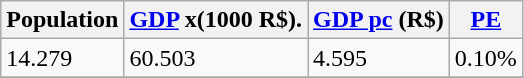<table class="wikitable">
<tr>
<th>Population</th>
<th><a href='#'>GDP</a> x(1000 R$).</th>
<th><a href='#'>GDP pc</a> (R$)</th>
<th><a href='#'>PE</a></th>
</tr>
<tr>
<td>14.279</td>
<td>60.503</td>
<td>4.595</td>
<td>0.10%</td>
</tr>
<tr>
</tr>
</table>
